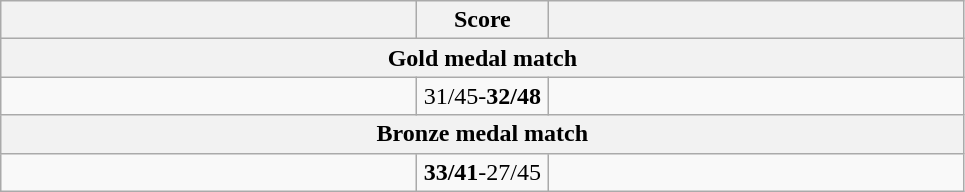<table class="wikitable" style="text-align: left; ">
<tr>
<th align="right" width="270"></th>
<th width="80">Score</th>
<th align="left" width="270"></th>
</tr>
<tr>
<th colspan=3>Gold medal match</th>
</tr>
<tr>
<td></td>
<td align="center">31/45-<strong>32/48</strong></td>
<td><strong></strong></td>
</tr>
<tr>
<th colspan=3>Bronze medal match</th>
</tr>
<tr>
<td><strong></strong></td>
<td align="center"><strong>33/41</strong>-27/45</td>
<td></td>
</tr>
</table>
